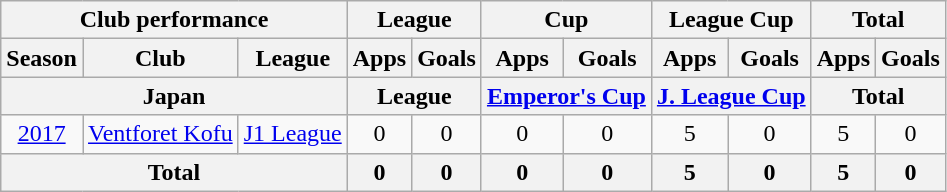<table class="wikitable" style="text-align:center;">
<tr>
<th colspan=3>Club performance</th>
<th colspan=2>League</th>
<th colspan=2>Cup</th>
<th colspan=2>League Cup</th>
<th colspan=2>Total</th>
</tr>
<tr>
<th>Season</th>
<th>Club</th>
<th>League</th>
<th>Apps</th>
<th>Goals</th>
<th>Apps</th>
<th>Goals</th>
<th>Apps</th>
<th>Goals</th>
<th>Apps</th>
<th>Goals</th>
</tr>
<tr>
<th colspan=3>Japan</th>
<th colspan=2>League</th>
<th colspan=2><a href='#'>Emperor's Cup</a></th>
<th colspan=2><a href='#'>J. League Cup</a></th>
<th colspan=2>Total</th>
</tr>
<tr>
<td><a href='#'>2017</a></td>
<td rowspan="1"><a href='#'>Ventforet Kofu</a></td>
<td><a href='#'>J1 League</a></td>
<td>0</td>
<td>0</td>
<td>0</td>
<td>0</td>
<td>5</td>
<td>0</td>
<td>5</td>
<td>0</td>
</tr>
<tr>
<th colspan=3>Total</th>
<th>0</th>
<th>0</th>
<th>0</th>
<th>0</th>
<th>5</th>
<th>0</th>
<th>5</th>
<th>0</th>
</tr>
</table>
